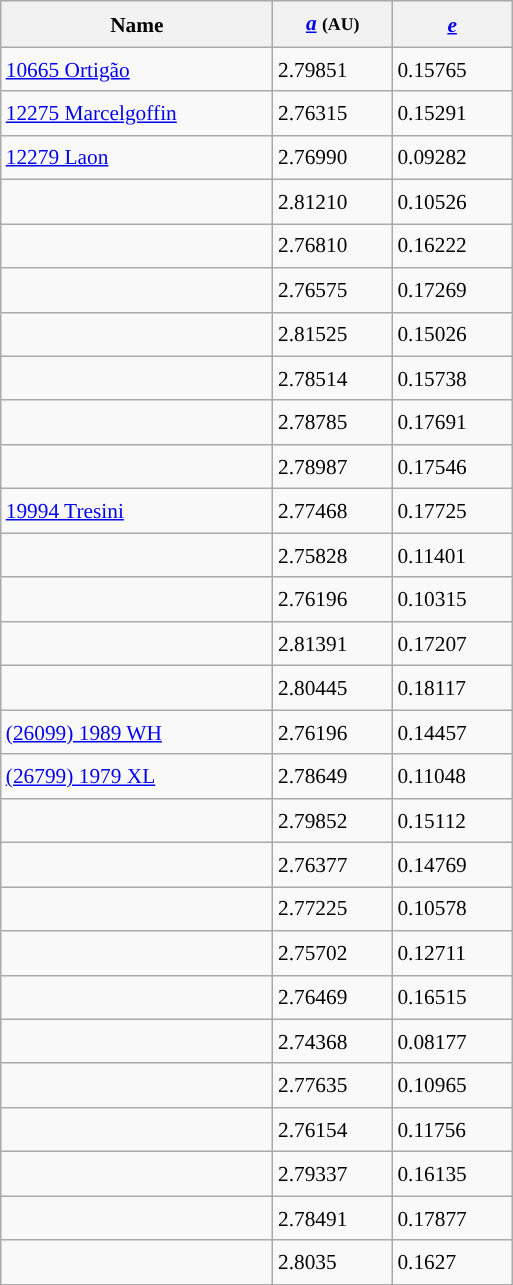<table class="wikitable" style="font-size: 89%; float: left; width: 24em; margin-right: 1em; line-height: 1.6em !important;">
<tr>
<th>Name</th>
<th><em><a href='#'>a</a></em> <small>(AU)</small></th>
<th><em><a href='#'>e</a></em></th>
</tr>
<tr>
<td><a href='#'>10665 Ortigão</a></td>
<td>2.79851</td>
<td>0.15765</td>
</tr>
<tr>
<td><a href='#'>12275 Marcelgoffin</a></td>
<td>2.76315</td>
<td>0.15291</td>
</tr>
<tr>
<td><a href='#'>12279 Laon</a></td>
<td>2.76990</td>
<td>0.09282</td>
</tr>
<tr>
<td></td>
<td>2.81210</td>
<td>0.10526</td>
</tr>
<tr>
<td></td>
<td>2.76810</td>
<td>0.16222</td>
</tr>
<tr>
<td></td>
<td>2.76575</td>
<td>0.17269</td>
</tr>
<tr>
<td></td>
<td>2.81525</td>
<td>0.15026</td>
</tr>
<tr>
<td></td>
<td>2.78514</td>
<td>0.15738</td>
</tr>
<tr>
<td></td>
<td>2.78785</td>
<td>0.17691</td>
</tr>
<tr>
<td></td>
<td>2.78987</td>
<td>0.17546</td>
</tr>
<tr>
<td><a href='#'>19994 Tresini</a></td>
<td>2.77468</td>
<td>0.17725</td>
</tr>
<tr>
<td></td>
<td>2.75828</td>
<td>0.11401</td>
</tr>
<tr>
<td></td>
<td>2.76196</td>
<td>0.10315</td>
</tr>
<tr>
<td></td>
<td>2.81391</td>
<td>0.17207</td>
</tr>
<tr>
<td></td>
<td>2.80445</td>
<td>0.18117</td>
</tr>
<tr>
<td><a href='#'>(26099) 1989 WH</a></td>
<td>2.76196</td>
<td>0.14457</td>
</tr>
<tr>
<td><a href='#'>(26799) 1979 XL</a></td>
<td>2.78649</td>
<td>0.11048</td>
</tr>
<tr>
<td></td>
<td>2.79852</td>
<td>0.15112</td>
</tr>
<tr>
<td></td>
<td>2.76377</td>
<td>0.14769</td>
</tr>
<tr>
<td></td>
<td>2.77225</td>
<td>0.10578</td>
</tr>
<tr>
<td></td>
<td>2.75702</td>
<td>0.12711</td>
</tr>
<tr>
<td></td>
<td>2.76469</td>
<td>0.16515</td>
</tr>
<tr>
<td></td>
<td>2.74368</td>
<td>0.08177</td>
</tr>
<tr>
<td></td>
<td>2.77635</td>
<td>0.10965</td>
</tr>
<tr>
<td></td>
<td>2.76154</td>
<td>0.11756</td>
</tr>
<tr>
<td></td>
<td>2.79337</td>
<td>0.16135</td>
</tr>
<tr>
<td></td>
<td>2.78491</td>
<td>0.17877</td>
</tr>
<tr>
<td></td>
<td>2.8035</td>
<td>0.1627</td>
</tr>
</table>
